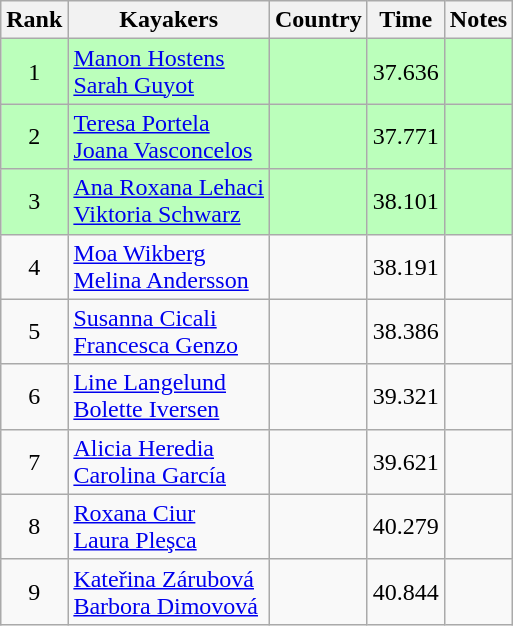<table class="wikitable" style="text-align:center">
<tr>
<th>Rank</th>
<th>Kayakers</th>
<th>Country</th>
<th>Time</th>
<th>Notes</th>
</tr>
<tr bgcolor=bbffbb>
<td>1</td>
<td align="left"><a href='#'>Manon Hostens</a><br><a href='#'>Sarah Guyot</a></td>
<td align="left"></td>
<td>37.636</td>
<td></td>
</tr>
<tr bgcolor=bbffbb>
<td>2</td>
<td align="left"><a href='#'>Teresa Portela</a><br><a href='#'>Joana Vasconcelos</a></td>
<td align="left"></td>
<td>37.771</td>
<td></td>
</tr>
<tr bgcolor=bbffbb>
<td>3</td>
<td align="left"><a href='#'>Ana Roxana Lehaci</a><br><a href='#'>Viktoria Schwarz</a></td>
<td align="left"></td>
<td>38.101</td>
<td></td>
</tr>
<tr>
<td>4</td>
<td align="left"><a href='#'>Moa Wikberg</a><br><a href='#'>Melina Andersson</a></td>
<td align="left"></td>
<td>38.191</td>
<td></td>
</tr>
<tr>
<td>5</td>
<td align="left"><a href='#'>Susanna Cicali</a><br><a href='#'>Francesca Genzo</a></td>
<td align="left"></td>
<td>38.386</td>
<td></td>
</tr>
<tr>
<td>6</td>
<td align="left"><a href='#'>Line Langelund</a><br><a href='#'>Bolette Iversen</a></td>
<td align="left"></td>
<td>39.321</td>
<td></td>
</tr>
<tr>
<td>7</td>
<td align="left"><a href='#'>Alicia Heredia</a><br><a href='#'>Carolina García</a></td>
<td align="left"></td>
<td>39.621</td>
<td></td>
</tr>
<tr>
<td>8</td>
<td align="left"><a href='#'>Roxana Ciur</a><br><a href='#'>Laura Pleşca</a></td>
<td align="left"></td>
<td>40.279</td>
<td></td>
</tr>
<tr>
<td>9</td>
<td align="left"><a href='#'>Kateřina Zárubová</a><br><a href='#'>Barbora Dimovová</a></td>
<td align="left"></td>
<td>40.844</td>
<td></td>
</tr>
</table>
